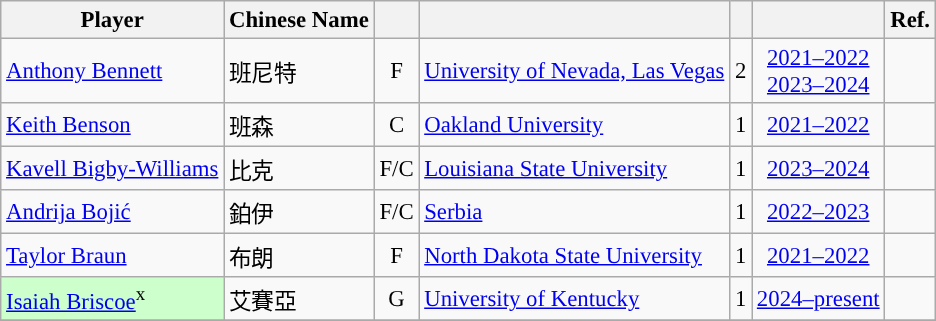<table class="wikitable sortable" style="font-size:95%; text-align:left;">
<tr>
<th>Player</th>
<th>Chinese Name</th>
<th></th>
<th></th>
<th></th>
<th></th>
<th>Ref.</th>
</tr>
<tr>
<td><a href='#'>Anthony Bennett</a></td>
<td>班尼特</td>
<td align="center">F</td>
<td><a href='#'>University of Nevada, Las Vegas</a></td>
<td align="center">2</td>
<td align="center"><a href='#'>2021–2022</a><br><a href='#'>2023–2024</a></td>
<td></td>
</tr>
<tr>
<td><a href='#'>Keith Benson</a></td>
<td>班森</td>
<td align="center">C</td>
<td><a href='#'>Oakland University</a></td>
<td align="center">1</td>
<td align="center"><a href='#'>2021–2022</a></td>
<td></td>
</tr>
<tr>
<td><a href='#'>Kavell Bigby-Williams</a></td>
<td>比克</td>
<td align="center">F/C</td>
<td><a href='#'>Louisiana State University</a></td>
<td align="center">1</td>
<td align="center"><a href='#'>2023–2024</a></td>
<td></td>
</tr>
<tr>
<td><a href='#'>Andrija Bojić</a></td>
<td>鉑伊</td>
<td align="center">F/C</td>
<td><a href='#'>Serbia</a></td>
<td align="center">1</td>
<td align="center"><a href='#'>2022–2023</a></td>
<td></td>
</tr>
<tr>
<td><a href='#'>Taylor Braun</a></td>
<td>布朗</td>
<td align="center">F</td>
<td><a href='#'>North Dakota State University</a></td>
<td align="center">1</td>
<td align="center"><a href='#'>2021–2022</a></td>
<td></td>
</tr>
<tr>
<td bgcolor="#CCFFCC"><a href='#'>Isaiah Briscoe</a><sup>x</sup></td>
<td>艾賽亞</td>
<td align="center">G</td>
<td><a href='#'>University of Kentucky</a></td>
<td align="center">1</td>
<td align="center"><a href='#'>2024–present</a></td>
<td></td>
</tr>
<tr>
</tr>
</table>
